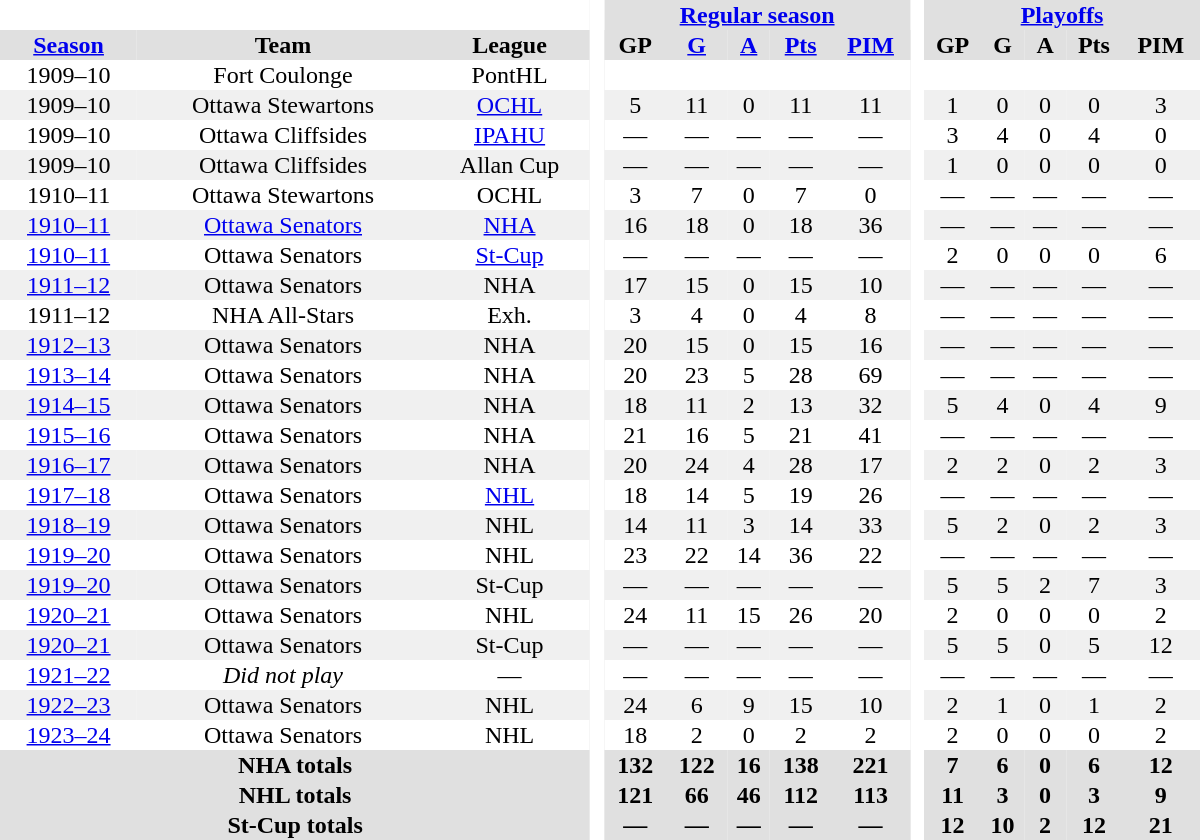<table border="0" cellpadding="1" cellspacing="0" style="text-align:center; width:50em">
<tr bgcolor="#e0e0e0">
<th colspan="3" style="background:#fff;"> </th>
<th rowspan="99" style="background:#fff;"> </th>
<th colspan="5"><a href='#'>Regular season</a></th>
<th rowspan="99" style="background:#fff;"> </th>
<th colspan="5"><a href='#'>Playoffs</a></th>
</tr>
<tr bgcolor="#e0e0e0">
<th><a href='#'>Season</a></th>
<th>Team</th>
<th>League</th>
<th>GP</th>
<th><a href='#'>G</a></th>
<th><a href='#'>A</a></th>
<th><a href='#'>Pts</a></th>
<th><a href='#'>PIM</a></th>
<th>GP</th>
<th>G</th>
<th>A</th>
<th>Pts</th>
<th>PIM</th>
</tr>
<tr>
<td>1909–10</td>
<td>Fort Coulonge</td>
<td>PontHL</td>
<td></td>
<td></td>
<td></td>
<td></td>
<td></td>
<td></td>
<td></td>
<td></td>
<td></td>
<td></td>
</tr>
<tr bgcolor="#f0f0f0">
<td>1909–10</td>
<td>Ottawa Stewartons</td>
<td><a href='#'>OCHL</a></td>
<td>5</td>
<td>11</td>
<td>0</td>
<td>11</td>
<td>11</td>
<td>1</td>
<td>0</td>
<td>0</td>
<td>0</td>
<td>3</td>
</tr>
<tr>
<td>1909–10</td>
<td>Ottawa Cliffsides</td>
<td><a href='#'>IPAHU</a></td>
<td>—</td>
<td>—</td>
<td>—</td>
<td>—</td>
<td>—</td>
<td>3</td>
<td>4</td>
<td>0</td>
<td>4</td>
<td>0</td>
</tr>
<tr bgcolor="#f0f0f0">
<td>1909–10</td>
<td>Ottawa Cliffsides</td>
<td>Allan Cup</td>
<td>—</td>
<td>—</td>
<td>—</td>
<td>—</td>
<td>—</td>
<td>1</td>
<td>0</td>
<td>0</td>
<td>0</td>
<td>0</td>
</tr>
<tr>
<td>1910–11</td>
<td>Ottawa Stewartons</td>
<td>OCHL</td>
<td>3</td>
<td>7</td>
<td>0</td>
<td>7</td>
<td>0</td>
<td>—</td>
<td>—</td>
<td>—</td>
<td>—</td>
<td>—</td>
</tr>
<tr bgcolor="#f0f0f0">
<td><a href='#'>1910–11</a></td>
<td><a href='#'>Ottawa Senators</a></td>
<td><a href='#'>NHA</a></td>
<td>16</td>
<td>18</td>
<td>0</td>
<td>18</td>
<td>36</td>
<td>—</td>
<td>—</td>
<td>—</td>
<td>—</td>
<td>—</td>
</tr>
<tr>
<td><a href='#'>1910–11</a></td>
<td>Ottawa Senators</td>
<td><a href='#'>St-Cup</a></td>
<td>—</td>
<td>—</td>
<td>—</td>
<td>—</td>
<td>—</td>
<td>2</td>
<td>0</td>
<td>0</td>
<td>0</td>
<td>6</td>
</tr>
<tr bgcolor="#f0f0f0">
<td><a href='#'>1911–12</a></td>
<td>Ottawa Senators</td>
<td>NHA</td>
<td>17</td>
<td>15</td>
<td>0</td>
<td>15</td>
<td>10</td>
<td>—</td>
<td>—</td>
<td>—</td>
<td>—</td>
<td>—</td>
</tr>
<tr>
</tr>
<tr>
<td>1911–12</td>
<td>NHA All-Stars</td>
<td>Exh.</td>
<td>3</td>
<td>4</td>
<td>0</td>
<td>4</td>
<td>8</td>
<td>—</td>
<td>—</td>
<td>—</td>
<td>—</td>
<td>—</td>
</tr>
<tr bgcolor="#f0f0f0">
<td><a href='#'>1912–13</a></td>
<td>Ottawa Senators</td>
<td>NHA</td>
<td>20</td>
<td>15</td>
<td>0</td>
<td>15</td>
<td>16</td>
<td>—</td>
<td>—</td>
<td>—</td>
<td>—</td>
<td>—</td>
</tr>
<tr>
<td><a href='#'>1913–14</a></td>
<td>Ottawa Senators</td>
<td>NHA</td>
<td>20</td>
<td>23</td>
<td>5</td>
<td>28</td>
<td>69</td>
<td>—</td>
<td>—</td>
<td>—</td>
<td>—</td>
<td>—</td>
</tr>
<tr bgcolor="#f0f0f0">
<td><a href='#'>1914–15</a></td>
<td>Ottawa Senators</td>
<td>NHA</td>
<td>18</td>
<td>11</td>
<td>2</td>
<td>13</td>
<td>32</td>
<td>5</td>
<td>4</td>
<td>0</td>
<td>4</td>
<td>9</td>
</tr>
<tr>
<td><a href='#'>1915–16</a></td>
<td>Ottawa Senators</td>
<td>NHA</td>
<td>21</td>
<td>16</td>
<td>5</td>
<td>21</td>
<td>41</td>
<td>—</td>
<td>—</td>
<td>—</td>
<td>—</td>
<td>—</td>
</tr>
<tr bgcolor="#f0f0f0">
<td><a href='#'>1916–17</a></td>
<td>Ottawa Senators</td>
<td>NHA</td>
<td>20</td>
<td>24</td>
<td>4</td>
<td>28</td>
<td>17</td>
<td>2</td>
<td>2</td>
<td>0</td>
<td>2</td>
<td>3</td>
</tr>
<tr>
<td><a href='#'>1917–18</a></td>
<td>Ottawa Senators</td>
<td><a href='#'>NHL</a></td>
<td>18</td>
<td>14</td>
<td>5</td>
<td>19</td>
<td>26</td>
<td>—</td>
<td>—</td>
<td>—</td>
<td>—</td>
<td>—</td>
</tr>
<tr bgcolor="#f0f0f0">
<td><a href='#'>1918–19</a></td>
<td>Ottawa Senators</td>
<td>NHL</td>
<td>14</td>
<td>11</td>
<td>3</td>
<td>14</td>
<td>33</td>
<td>5</td>
<td>2</td>
<td>0</td>
<td>2</td>
<td>3</td>
</tr>
<tr>
<td><a href='#'>1919–20</a></td>
<td>Ottawa Senators</td>
<td>NHL</td>
<td>23</td>
<td>22</td>
<td>14</td>
<td>36</td>
<td>22</td>
<td>—</td>
<td>—</td>
<td>—</td>
<td>—</td>
<td>—</td>
</tr>
<tr bgcolor="#f0f0f0">
<td><a href='#'>1919–20</a></td>
<td>Ottawa Senators</td>
<td>St-Cup</td>
<td>—</td>
<td>—</td>
<td>—</td>
<td>—</td>
<td>—</td>
<td>5</td>
<td>5</td>
<td>2</td>
<td>7</td>
<td>3</td>
</tr>
<tr>
<td><a href='#'>1920–21</a></td>
<td>Ottawa Senators</td>
<td>NHL</td>
<td>24</td>
<td>11</td>
<td>15</td>
<td>26</td>
<td>20</td>
<td>2</td>
<td>0</td>
<td>0</td>
<td>0</td>
<td>2</td>
</tr>
<tr bgcolor="#f0f0f0">
<td><a href='#'>1920–21</a></td>
<td>Ottawa Senators</td>
<td>St-Cup</td>
<td>—</td>
<td>—</td>
<td>—</td>
<td>—</td>
<td>—</td>
<td>5</td>
<td>5</td>
<td>0</td>
<td>5</td>
<td>12</td>
</tr>
<tr>
<td><a href='#'>1921–22</a></td>
<td><em>Did not play</em></td>
<td>—</td>
<td>—</td>
<td>—</td>
<td>—</td>
<td>—</td>
<td>—</td>
<td>—</td>
<td>—</td>
<td>—</td>
<td>—</td>
<td>—</td>
</tr>
<tr bgcolor="#f0f0f0">
<td><a href='#'>1922–23</a></td>
<td>Ottawa Senators</td>
<td>NHL</td>
<td>24</td>
<td>6</td>
<td>9</td>
<td>15</td>
<td>10</td>
<td>2</td>
<td>1</td>
<td>0</td>
<td>1</td>
<td>2</td>
</tr>
<tr>
<td><a href='#'>1923–24</a></td>
<td>Ottawa Senators</td>
<td>NHL</td>
<td>18</td>
<td>2</td>
<td>0</td>
<td>2</td>
<td>2</td>
<td>2</td>
<td>0</td>
<td>0</td>
<td>0</td>
<td>2</td>
</tr>
<tr bgcolor="#e0e0e0">
<th colspan="3">NHA totals</th>
<th>132</th>
<th>122</th>
<th>16</th>
<th>138</th>
<th>221</th>
<th>7</th>
<th>6</th>
<th>0</th>
<th>6</th>
<th>12</th>
</tr>
<tr bgcolor="#e0e0e0">
<th colspan="3">NHL totals</th>
<th>121</th>
<th>66</th>
<th>46</th>
<th>112</th>
<th>113</th>
<th>11</th>
<th>3</th>
<th>0</th>
<th>3</th>
<th>9</th>
</tr>
<tr bgcolor="#e0e0e0">
<th colspan="3">St-Cup totals</th>
<th>—</th>
<th>—</th>
<th>—</th>
<th>—</th>
<th>—</th>
<th>12</th>
<th>10</th>
<th>2</th>
<th>12</th>
<th>21</th>
</tr>
</table>
